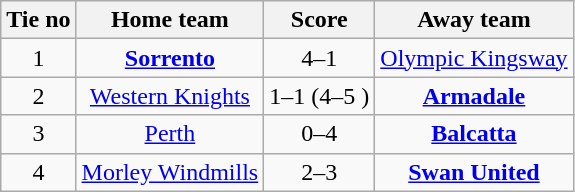<table class="wikitable" style="text-align:center">
<tr>
<th>Tie no</th>
<th>Home team</th>
<th>Score</th>
<th>Away team</th>
</tr>
<tr>
<td>1</td>
<td><strong><a href='#'>Sorrento</a></strong></td>
<td>4–1</td>
<td><a href='#'>Olympic Kingsway</a></td>
</tr>
<tr>
<td>2</td>
<td><a href='#'>Western Knights</a></td>
<td>1–1 (4–5 )</td>
<td><strong><a href='#'>Armadale</a></strong></td>
</tr>
<tr>
<td>3</td>
<td><a href='#'>Perth</a></td>
<td>0–4</td>
<td><strong><a href='#'>Balcatta</a></strong></td>
</tr>
<tr>
<td>4</td>
<td><a href='#'>Morley Windmills</a></td>
<td>2–3</td>
<td><strong><a href='#'>Swan United</a></strong></td>
</tr>
</table>
